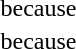<table>
<tr>
<td></td>
<td>because</td>
<td></td>
</tr>
<tr>
<td></td>
<td>because</td>
<td></td>
</tr>
</table>
